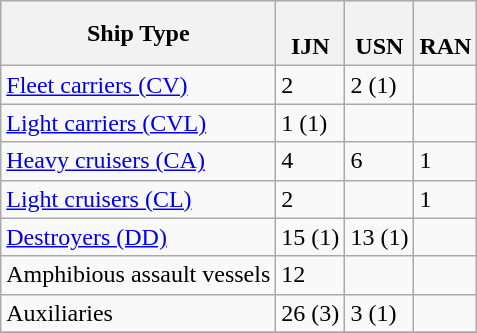<table class="wikitable">
<tr>
<th>Ship Type</th>
<th><br>IJN</th>
<th><br>USN</th>
<th><br>RAN</th>
</tr>
<tr>
<td><a href='#'>Fleet carriers (CV)</a></td>
<td>2</td>
<td>2 (1)</td>
<td></td>
</tr>
<tr>
<td><a href='#'>Light carriers (CVL)</a></td>
<td>1 (1)</td>
<td></td>
<td></td>
</tr>
<tr>
<td><a href='#'>Heavy cruisers (CA)</a></td>
<td>4</td>
<td>6</td>
<td>1</td>
</tr>
<tr>
<td><a href='#'>Light cruisers (CL)</a></td>
<td>2</td>
<td></td>
<td>1</td>
</tr>
<tr>
<td><a href='#'>Destroyers (DD)</a></td>
<td>15 (1)</td>
<td>13 (1)</td>
<td></td>
</tr>
<tr>
<td>Amphibious assault vessels</td>
<td>12</td>
<td></td>
<td></td>
</tr>
<tr>
<td>Auxiliaries</td>
<td>26 (3)</td>
<td>3 (1)</td>
<td></td>
</tr>
<tr>
</tr>
</table>
